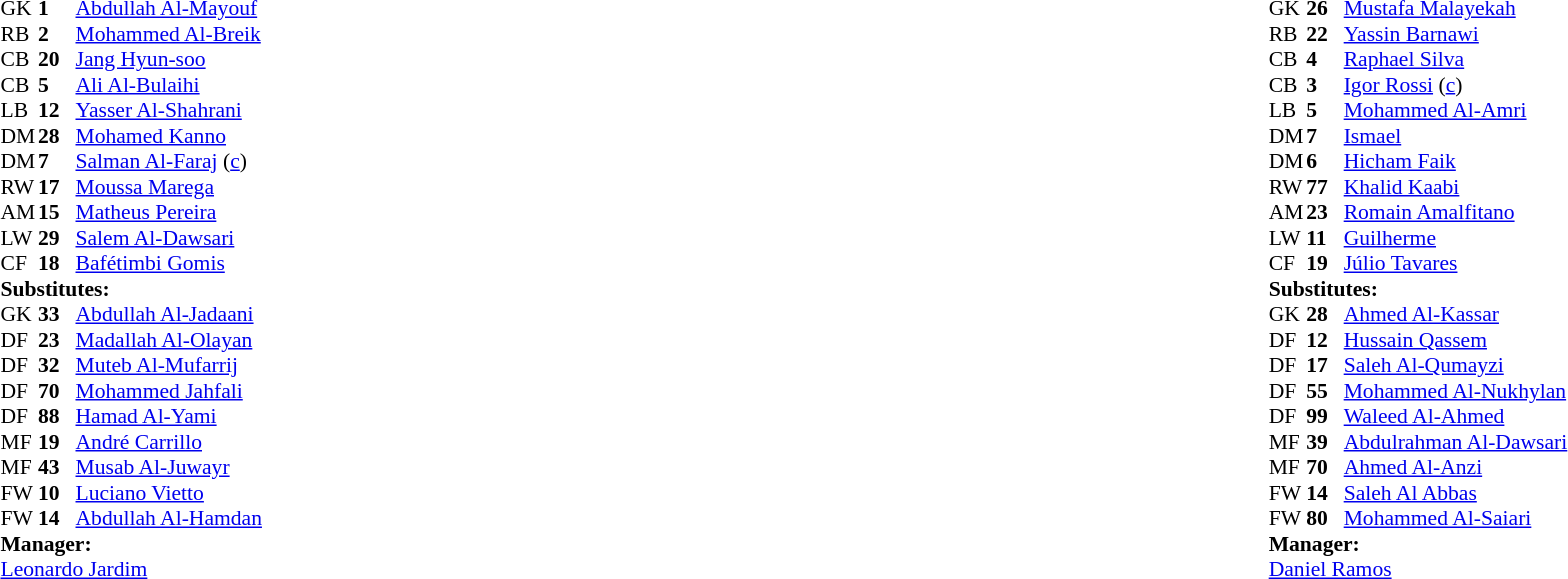<table width="100%">
<tr>
<td valign="top" width="40%"><br><table style="font-size:90%" cellspacing="0" cellpadding="0">
<tr>
<th width=25></th>
<th width=25></th>
</tr>
<tr>
<td>GK</td>
<td><strong>1</strong></td>
<td> <a href='#'>Abdullah Al-Mayouf</a></td>
<td></td>
</tr>
<tr>
<td>RB</td>
<td><strong>2</strong></td>
<td> <a href='#'>Mohammed Al-Breik</a></td>
<td></td>
<td></td>
</tr>
<tr>
<td>CB</td>
<td><strong>20</strong></td>
<td> <a href='#'>Jang Hyun-soo</a></td>
<td></td>
</tr>
<tr>
<td>CB</td>
<td><strong>5</strong></td>
<td> <a href='#'>Ali Al-Bulaihi</a></td>
<td></td>
</tr>
<tr>
<td>LB</td>
<td><strong>12</strong></td>
<td> <a href='#'>Yasser Al-Shahrani</a></td>
<td></td>
<td></td>
</tr>
<tr>
<td>DM</td>
<td><strong>28</strong></td>
<td> <a href='#'>Mohamed Kanno</a></td>
<td></td>
<td></td>
</tr>
<tr>
<td>DM</td>
<td><strong>7</strong></td>
<td> <a href='#'>Salman Al-Faraj</a> (<a href='#'>c</a>)</td>
</tr>
<tr>
<td>RW</td>
<td><strong>17</strong></td>
<td> <a href='#'>Moussa Marega</a></td>
</tr>
<tr>
<td>AM</td>
<td><strong>15</strong></td>
<td> <a href='#'>Matheus Pereira</a></td>
</tr>
<tr>
<td>LW</td>
<td><strong>29</strong></td>
<td> <a href='#'>Salem Al-Dawsari</a></td>
</tr>
<tr>
<td>CF</td>
<td><strong>18</strong></td>
<td> <a href='#'>Bafétimbi Gomis</a></td>
</tr>
<tr>
<td colspan=3><strong>Substitutes:</strong></td>
</tr>
<tr>
<td>GK</td>
<td><strong>33</strong></td>
<td> <a href='#'>Abdullah Al-Jadaani</a></td>
</tr>
<tr>
<td>DF</td>
<td><strong>23</strong></td>
<td> <a href='#'>Madallah Al-Olayan</a></td>
</tr>
<tr>
<td>DF</td>
<td><strong>32</strong></td>
<td> <a href='#'>Muteb Al-Mufarrij</a></td>
</tr>
<tr>
<td>DF</td>
<td><strong>70</strong></td>
<td> <a href='#'>Mohammed Jahfali</a></td>
</tr>
<tr>
<td>DF</td>
<td><strong>88</strong></td>
<td> <a href='#'>Hamad Al-Yami</a></td>
<td></td>
<td></td>
</tr>
<tr>
<td>MF</td>
<td><strong>19</strong></td>
<td> <a href='#'>André Carrillo</a></td>
<td></td>
<td></td>
</tr>
<tr>
<td>MF</td>
<td><strong>43</strong></td>
<td> <a href='#'>Musab Al-Juwayr</a></td>
</tr>
<tr>
<td>FW</td>
<td><strong>10</strong></td>
<td> <a href='#'>Luciano Vietto</a></td>
</tr>
<tr>
<td>FW</td>
<td><strong>14</strong></td>
<td> <a href='#'>Abdullah Al-Hamdan</a></td>
<td></td>
<td></td>
</tr>
<tr>
<td colspan=3><strong>Manager:</strong></td>
</tr>
<tr>
<td colspan=3> <a href='#'>Leonardo Jardim</a></td>
</tr>
</table>
</td>
<td valign="top"></td>
<td valign="top" width="50%"><br><table style="font-size:90%; margin:auto" cellspacing="0" cellpadding="0">
<tr>
<th width=25></th>
<th width=25></th>
</tr>
<tr>
<td>GK</td>
<td><strong>26</strong></td>
<td> <a href='#'>Mustafa Malayekah</a></td>
</tr>
<tr>
<td>RB</td>
<td><strong>22</strong></td>
<td> <a href='#'>Yassin Barnawi</a></td>
<td></td>
</tr>
<tr>
<td>CB</td>
<td><strong>4</strong></td>
<td> <a href='#'>Raphael Silva</a></td>
</tr>
<tr>
<td>CB</td>
<td><strong>3</strong></td>
<td> <a href='#'>Igor Rossi</a> (<a href='#'>c</a>)</td>
</tr>
<tr>
<td>LB</td>
<td><strong>5</strong></td>
<td> <a href='#'>Mohammed Al-Amri</a></td>
<td></td>
<td></td>
</tr>
<tr>
<td>DM</td>
<td><strong>7</strong></td>
<td> <a href='#'>Ismael</a></td>
</tr>
<tr>
<td>DM</td>
<td><strong>6</strong></td>
<td> <a href='#'>Hicham Faik</a></td>
<td></td>
<td></td>
</tr>
<tr>
<td>RW</td>
<td><strong>77</strong></td>
<td> <a href='#'>Khalid Kaabi</a></td>
<td></td>
<td></td>
</tr>
<tr>
<td>AM</td>
<td><strong>23</strong></td>
<td> <a href='#'>Romain Amalfitano</a></td>
<td></td>
<td></td>
</tr>
<tr>
<td>LW</td>
<td><strong>11</strong></td>
<td> <a href='#'>Guilherme</a></td>
</tr>
<tr>
<td>CF</td>
<td><strong>19</strong></td>
<td> <a href='#'>Júlio Tavares</a></td>
<td></td>
</tr>
<tr>
<td colspan=3><strong>Substitutes:</strong></td>
</tr>
<tr>
<td>GK</td>
<td><strong>28</strong></td>
<td> <a href='#'>Ahmed Al-Kassar</a></td>
</tr>
<tr>
<td>DF</td>
<td><strong>12</strong></td>
<td> <a href='#'>Hussain Qassem</a></td>
</tr>
<tr>
<td>DF</td>
<td><strong>17</strong></td>
<td> <a href='#'>Saleh Al-Qumayzi</a></td>
</tr>
<tr>
<td>DF</td>
<td><strong>55</strong></td>
<td> <a href='#'>Mohammed Al-Nukhylan</a></td>
</tr>
<tr>
<td>DF</td>
<td><strong>99</strong></td>
<td> <a href='#'>Waleed Al-Ahmed</a></td>
<td></td>
<td></td>
</tr>
<tr>
<td>MF</td>
<td><strong>39</strong></td>
<td> <a href='#'>Abdulrahman Al-Dawsari</a></td>
<td></td>
<td></td>
</tr>
<tr>
<td>MF</td>
<td><strong>70</strong></td>
<td> <a href='#'>Ahmed Al-Anzi</a></td>
<td></td>
<td></td>
</tr>
<tr>
<td>FW</td>
<td><strong>14</strong></td>
<td> <a href='#'>Saleh Al Abbas</a></td>
</tr>
<tr>
<td>FW</td>
<td><strong>80</strong></td>
<td> <a href='#'>Mohammed Al-Saiari</a></td>
<td></td>
<td></td>
</tr>
<tr>
<td colspan=3><strong>Manager:</strong></td>
</tr>
<tr>
<td colspan=3> <a href='#'>Daniel Ramos</a></td>
</tr>
</table>
</td>
</tr>
</table>
